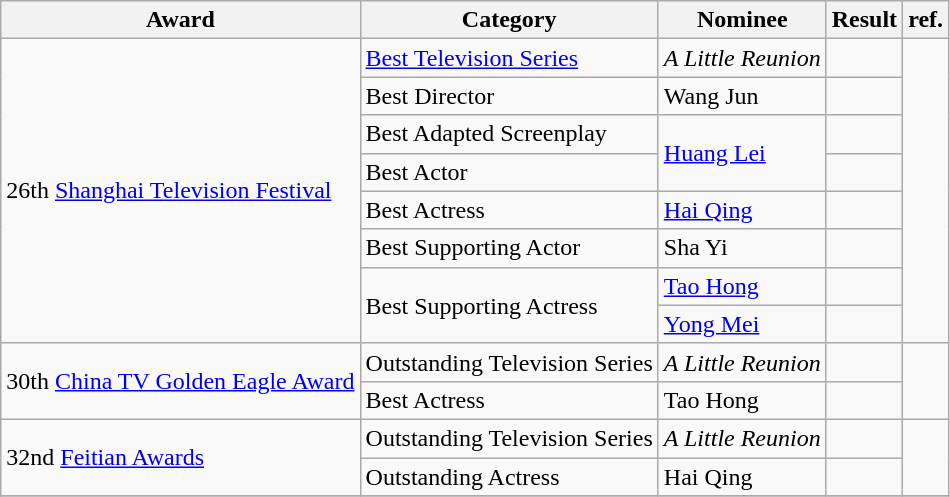<table class="wikitable">
<tr>
<th>Award</th>
<th>Category</th>
<th>Nominee</th>
<th>Result</th>
<th>ref.</th>
</tr>
<tr>
<td rowspan=8>26th <a href='#'>Shanghai Television Festival</a></td>
<td><a href='#'>Best Television Series</a></td>
<td><em>A Little Reunion</em></td>
<td></td>
<td rowspan=8></td>
</tr>
<tr>
<td>Best Director</td>
<td>Wang Jun</td>
<td></td>
</tr>
<tr>
<td>Best Adapted Screenplay</td>
<td rowspan=2><a href='#'>Huang Lei</a></td>
<td></td>
</tr>
<tr>
<td>Best Actor</td>
<td></td>
</tr>
<tr>
<td>Best Actress</td>
<td><a href='#'>Hai Qing</a></td>
<td></td>
</tr>
<tr>
<td>Best Supporting Actor</td>
<td>Sha Yi</td>
<td></td>
</tr>
<tr>
<td rowspan=2>Best Supporting Actress</td>
<td><a href='#'>Tao Hong</a></td>
<td></td>
</tr>
<tr>
<td><a href='#'>Yong Mei</a></td>
<td></td>
</tr>
<tr>
<td rowspan=2>30th <a href='#'>China TV Golden Eagle Award</a></td>
<td>Outstanding Television Series</td>
<td><em>A Little Reunion</em></td>
<td></td>
<td rowspan=2></td>
</tr>
<tr>
<td>Best Actress</td>
<td>Tao Hong</td>
<td></td>
</tr>
<tr>
<td rowspan=2>32nd <a href='#'>Feitian Awards</a></td>
<td>Outstanding Television Series</td>
<td><em>A Little Reunion</em></td>
<td></td>
<td rowspan=2></td>
</tr>
<tr>
<td>Outstanding Actress</td>
<td>Hai Qing</td>
<td></td>
</tr>
<tr>
</tr>
</table>
